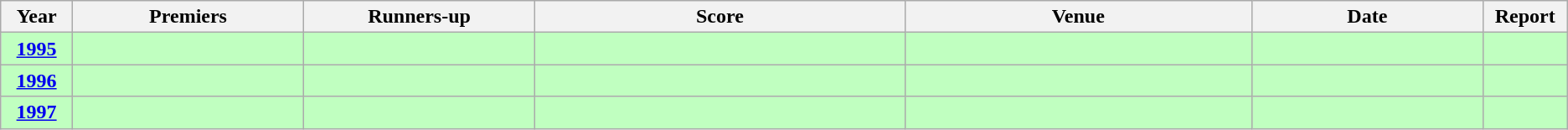<table class="wikitable sortable" style="text-align:left; text-valign:center">
<tr>
<th width=3%>Year</th>
<th width=10%>Premiers</th>
<th width=10%>Runners-up</th>
<th width=16%>Score</th>
<th width=15%>Venue</th>
<th width=10%; class=unsortable>Date</th>
<th width=2%; class=unsortable>Report</th>
</tr>
<tr style="background:#C0FFC0;">
<td align="center"><strong><a href='#'>1995</a></strong></td>
<td></td>
<td></td>
<td align=center></td>
<td></td>
<td></td>
<td align=center></td>
</tr>
<tr style="background:#C0FFC0;">
<td align="center"><strong><a href='#'>1996</a></strong></td>
<td></td>
<td></td>
<td align=center></td>
<td></td>
<td></td>
<td align=center></td>
</tr>
<tr style="background:#C0FFC0;">
<td align="center"><strong><a href='#'>1997</a></strong></td>
<td></td>
<td></td>
<td align=center></td>
<td></td>
<td></td>
<td align=center></td>
</tr>
</table>
